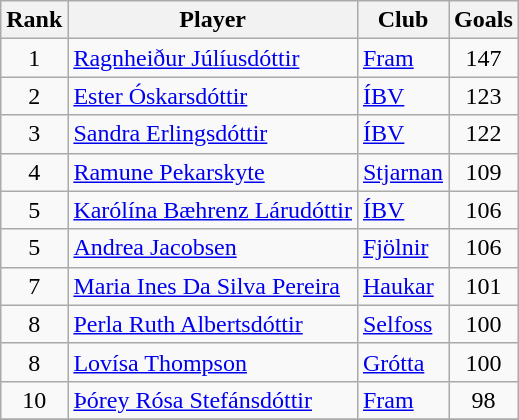<table class="wikitable sortable" style="text-align:center">
<tr>
<th>Rank</th>
<th>Player</th>
<th>Club</th>
<th>Goals</th>
</tr>
<tr>
<td>1</td>
<td style="text-align:left"> <a href='#'>Ragnheiður Júlíusdóttir</a></td>
<td style="text-align:left"><a href='#'>Fram</a></td>
<td>147</td>
</tr>
<tr>
<td>2</td>
<td style="text-align:left"> <a href='#'>Ester Óskarsdóttir</a></td>
<td style="text-align:left"><a href='#'>ÍBV</a></td>
<td>123</td>
</tr>
<tr>
<td>3</td>
<td style="text-align:left"> <a href='#'>Sandra Erlingsdóttir</a></td>
<td style="text-align:left"><a href='#'>ÍBV</a></td>
<td>122</td>
</tr>
<tr>
<td>4</td>
<td style="text-align:left"> <a href='#'>Ramune Pekarskyte</a></td>
<td style="text-align:left"><a href='#'>Stjarnan</a></td>
<td>109</td>
</tr>
<tr>
<td>5</td>
<td style="text-align:left"> <a href='#'>Karólína Bæhrenz Lárudóttir</a></td>
<td style="text-align:left"><a href='#'>ÍBV</a></td>
<td>106</td>
</tr>
<tr>
<td>5</td>
<td style="text-align:left"> <a href='#'>Andrea Jacobsen</a></td>
<td style="text-align:left"><a href='#'>Fjölnir</a></td>
<td>106</td>
</tr>
<tr>
<td>7</td>
<td style="text-align:left"> <a href='#'>Maria Ines Da Silva Pereira</a></td>
<td style="text-align:left"><a href='#'>Haukar</a></td>
<td>101</td>
</tr>
<tr>
<td>8</td>
<td style="text-align:left"> <a href='#'>Perla Ruth Albertsdóttir</a></td>
<td style="text-align:left"><a href='#'>Selfoss</a></td>
<td>100</td>
</tr>
<tr>
<td>8</td>
<td style="text-align:left"> <a href='#'>Lovísa Thompson</a></td>
<td style="text-align:left"><a href='#'>Grótta</a></td>
<td>100</td>
</tr>
<tr>
<td>10</td>
<td style="text-align:left"> <a href='#'>Þórey Rósa Stefánsdóttir</a></td>
<td style="text-align:left"><a href='#'>Fram</a></td>
<td>98</td>
</tr>
<tr>
</tr>
</table>
